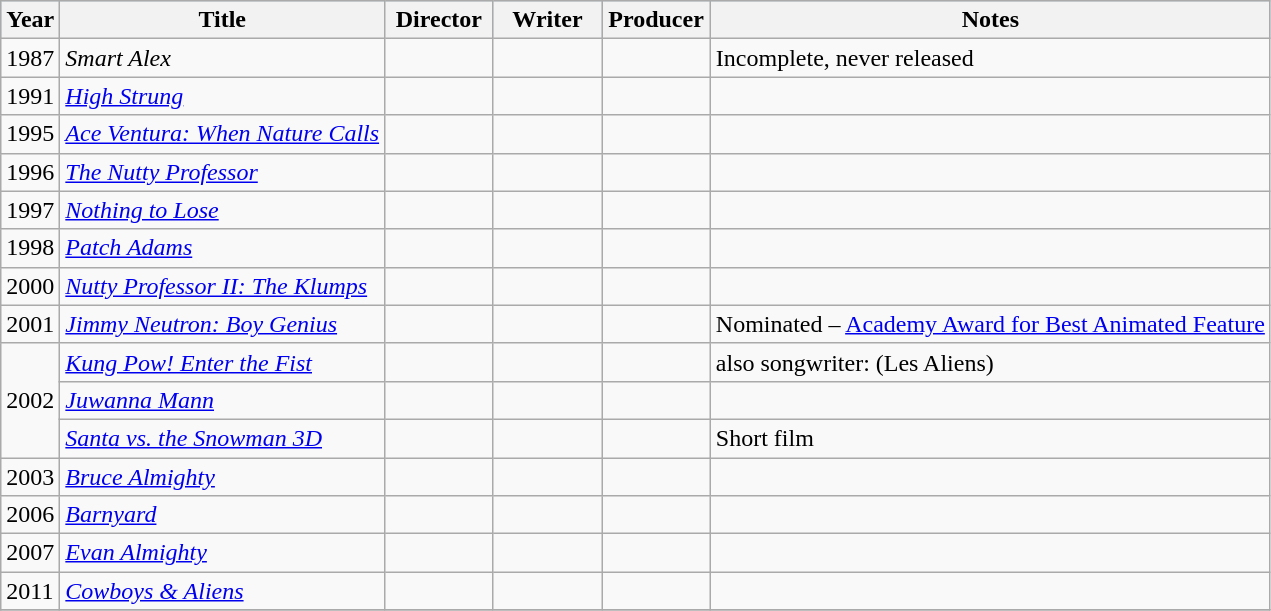<table class="wikitable">
<tr style="background:#b0c4de; text-align:center;">
<th>Year</th>
<th>Title</th>
<th width="65">Director</th>
<th width="65">Writer</th>
<th width="65">Producer</th>
<th>Notes</th>
</tr>
<tr>
<td>1987</td>
<td><em>Smart Alex</em></td>
<td></td>
<td></td>
<td></td>
<td>Incomplete, never released</td>
</tr>
<tr>
<td>1991</td>
<td><em><a href='#'>High Strung</a></em></td>
<td></td>
<td></td>
<td></td>
<td></td>
</tr>
<tr>
<td>1995</td>
<td><em><a href='#'>Ace Ventura: When Nature Calls</a></em></td>
<td></td>
<td></td>
<td></td>
<td></td>
</tr>
<tr>
<td>1996</td>
<td><em><a href='#'>The Nutty Professor</a></em></td>
<td></td>
<td></td>
<td></td>
<td></td>
</tr>
<tr>
<td>1997</td>
<td><em><a href='#'>Nothing to Lose</a></em></td>
<td></td>
<td></td>
<td></td>
<td></td>
</tr>
<tr>
<td>1998</td>
<td><em><a href='#'>Patch Adams</a></em></td>
<td></td>
<td></td>
<td></td>
<td></td>
</tr>
<tr>
<td>2000</td>
<td><em><a href='#'>Nutty Professor II: The Klumps</a></em></td>
<td></td>
<td></td>
<td></td>
<td></td>
</tr>
<tr>
<td>2001</td>
<td><em><a href='#'>Jimmy Neutron: Boy Genius</a></em></td>
<td></td>
<td></td>
<td></td>
<td>Nominated – <a href='#'>Academy Award for Best Animated Feature</a></td>
</tr>
<tr>
<td rowspan="3">2002</td>
<td><em><a href='#'>Kung Pow! Enter the Fist</a></em></td>
<td></td>
<td></td>
<td></td>
<td>also songwriter: (Les Aliens)</td>
</tr>
<tr>
<td><em><a href='#'>Juwanna Mann</a></em></td>
<td></td>
<td></td>
<td></td>
<td></td>
</tr>
<tr>
<td><em><a href='#'>Santa vs. the Snowman 3D</a></em></td>
<td></td>
<td></td>
<td></td>
<td>Short film</td>
</tr>
<tr>
<td>2003</td>
<td><em><a href='#'>Bruce Almighty</a></em></td>
<td></td>
<td></td>
<td></td>
<td></td>
</tr>
<tr>
<td>2006</td>
<td><em><a href='#'>Barnyard</a></em></td>
<td></td>
<td></td>
<td></td>
<td></td>
</tr>
<tr>
<td>2007</td>
<td><em><a href='#'>Evan Almighty</a></em></td>
<td></td>
<td></td>
<td></td>
<td></td>
</tr>
<tr>
<td>2011</td>
<td><em><a href='#'>Cowboys & Aliens</a></em></td>
<td></td>
<td></td>
<td></td>
<td></td>
</tr>
<tr>
</tr>
</table>
